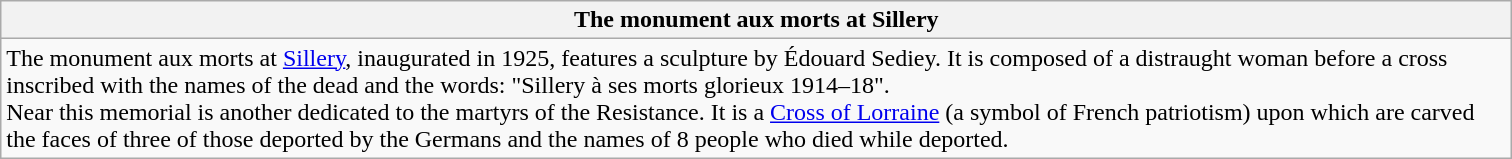<table class="wikitable sortable">
<tr>
<th scope="col" style="width:1000px;">The monument aux morts at Sillery</th>
</tr>
<tr>
<td>The monument aux morts at <a href='#'>Sillery</a>, inaugurated in 1925, features a sculpture by Édouard Sediey. It is composed of a distraught woman before a cross inscribed with the names of the dead and the words: "Sillery à ses morts glorieux 1914–18".<br>Near this memorial is another dedicated to the martyrs of the Resistance. It is a <a href='#'>Cross of Lorraine</a> (a symbol of French patriotism) upon which are carved the faces of three of those deported by the Germans and the names of 8 people who died while deported.
</td>
</tr>
</table>
